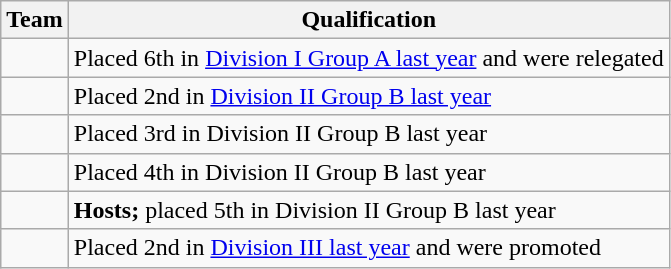<table class="wikitable">
<tr>
<th>Team</th>
<th>Qualification</th>
</tr>
<tr>
<td></td>
<td>Placed 6th in <a href='#'>Division I Group A last year</a> and were relegated</td>
</tr>
<tr>
<td></td>
<td>Placed 2nd in <a href='#'>Division II Group B last year</a></td>
</tr>
<tr>
<td></td>
<td>Placed 3rd in Division II Group B last year</td>
</tr>
<tr>
<td></td>
<td>Placed 4th in Division II Group B last year</td>
</tr>
<tr>
<td></td>
<td><strong>Hosts;</strong> placed 5th in Division II Group B last year</td>
</tr>
<tr>
<td></td>
<td>Placed 2nd in <a href='#'>Division III last year</a> and were promoted</td>
</tr>
</table>
